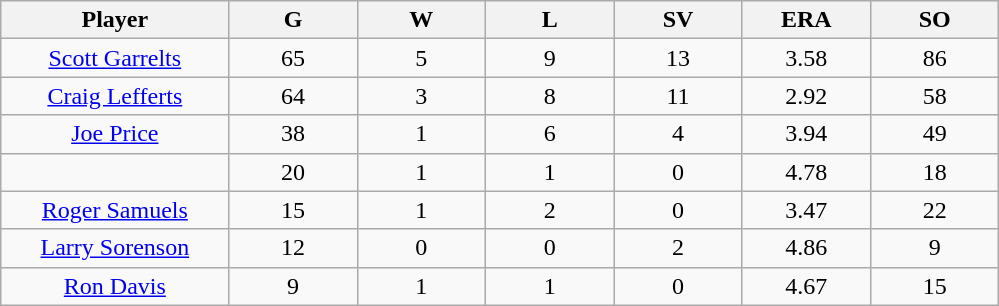<table class="wikitable sortable">
<tr>
<th bgcolor="#DDDDFF" width="16%">Player</th>
<th bgcolor="#DDDDFF" width="9%">G</th>
<th bgcolor="#DDDDFF" width="9%">W</th>
<th bgcolor="#DDDDFF" width="9%">L</th>
<th bgcolor="#DDDDFF" width="9%">SV</th>
<th bgcolor="#DDDDFF" width="9%">ERA</th>
<th bgcolor="#DDDDFF" width="9%">SO</th>
</tr>
<tr align="center">
<td><a href='#'>Scott Garrelts</a></td>
<td>65</td>
<td>5</td>
<td>9</td>
<td>13</td>
<td>3.58</td>
<td>86</td>
</tr>
<tr align=center>
<td><a href='#'>Craig Lefferts</a></td>
<td>64</td>
<td>3</td>
<td>8</td>
<td>11</td>
<td>2.92</td>
<td>58</td>
</tr>
<tr align=center>
<td><a href='#'>Joe Price</a></td>
<td>38</td>
<td>1</td>
<td>6</td>
<td>4</td>
<td>3.94</td>
<td>49</td>
</tr>
<tr align=center>
<td></td>
<td>20</td>
<td>1</td>
<td>1</td>
<td>0</td>
<td>4.78</td>
<td>18</td>
</tr>
<tr align="center">
<td><a href='#'>Roger Samuels</a></td>
<td>15</td>
<td>1</td>
<td>2</td>
<td>0</td>
<td>3.47</td>
<td>22</td>
</tr>
<tr align=center>
<td><a href='#'>Larry Sorenson</a></td>
<td>12</td>
<td>0</td>
<td>0</td>
<td>2</td>
<td>4.86</td>
<td>9</td>
</tr>
<tr align=center>
<td><a href='#'>Ron Davis</a></td>
<td>9</td>
<td>1</td>
<td>1</td>
<td>0</td>
<td>4.67</td>
<td>15</td>
</tr>
</table>
